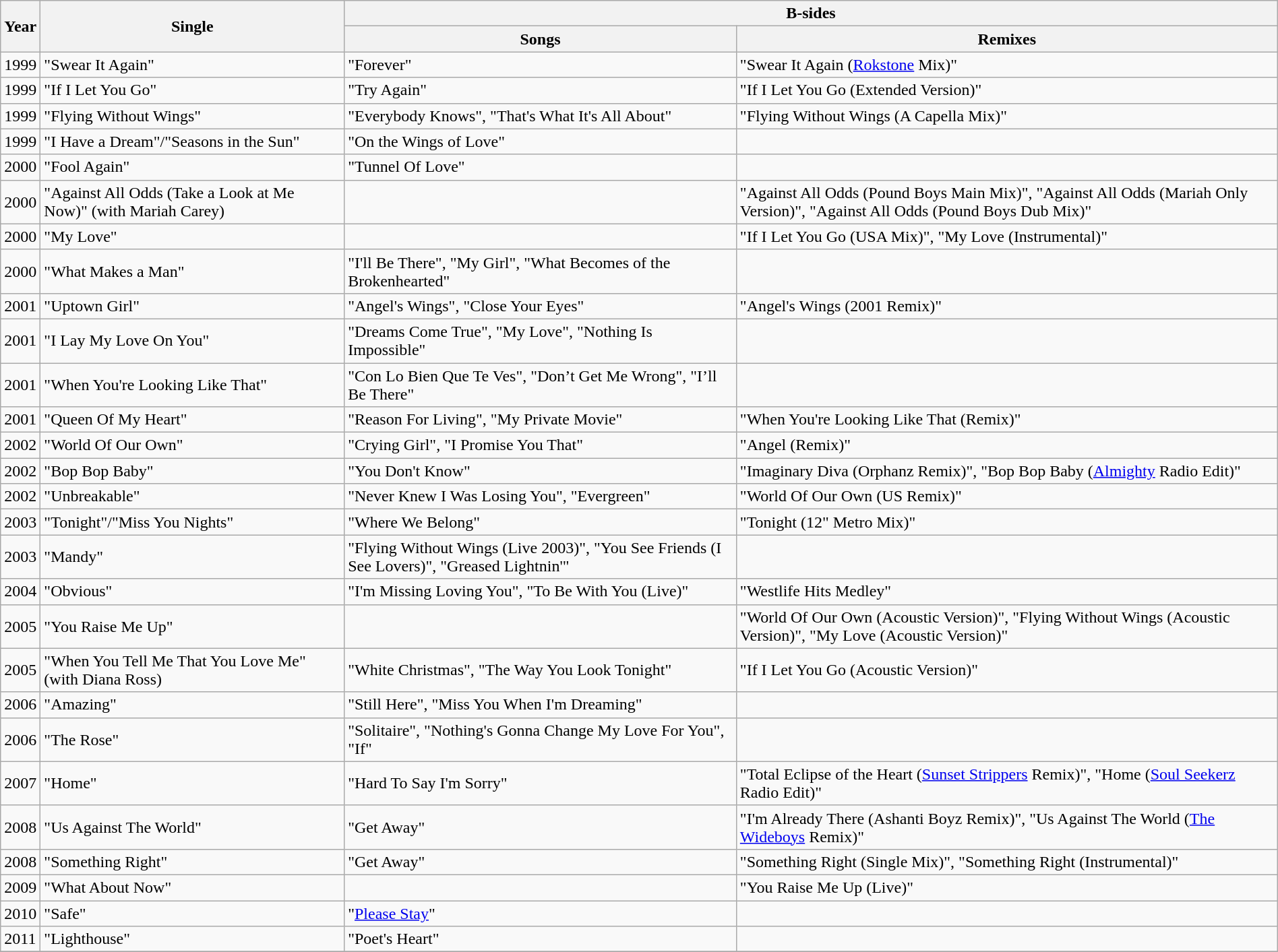<table class="wikitable" width="100%">
<tr>
<th rowspan="2">Year</th>
<th rowspan="2">Single</th>
<th colspan="2">B-sides</th>
</tr>
<tr>
<th>Songs</th>
<th>Remixes</th>
</tr>
<tr>
<td>1999</td>
<td>"Swear It Again"</td>
<td>"Forever"</td>
<td>"Swear It Again (<a href='#'>Rokstone</a> Mix)"</td>
</tr>
<tr>
<td>1999</td>
<td>"If I Let You Go"</td>
<td>"Try Again"</td>
<td>"If I Let You Go (Extended Version)"</td>
</tr>
<tr>
<td>1999</td>
<td>"Flying Without Wings"</td>
<td>"Everybody Knows", "That's What It's All About"</td>
<td>"Flying Without Wings (A Capella Mix)"</td>
</tr>
<tr>
<td>1999</td>
<td>"I Have a Dream"/"Seasons in the Sun"</td>
<td>"On the Wings of Love"</td>
<td></td>
</tr>
<tr>
<td>2000</td>
<td>"Fool Again"</td>
<td>"Tunnel Of Love"</td>
<td></td>
</tr>
<tr>
<td>2000</td>
<td>"Against All Odds (Take a Look at Me Now)" (with Mariah Carey)</td>
<td></td>
<td>"Against All Odds (Pound Boys Main Mix)", "Against All Odds (Mariah Only Version)", "Against All Odds (Pound Boys Dub Mix)"</td>
</tr>
<tr>
<td>2000</td>
<td>"My Love"</td>
<td></td>
<td>"If I Let You Go (USA Mix)", "My Love (Instrumental)"</td>
</tr>
<tr>
<td>2000</td>
<td>"What Makes a Man"</td>
<td>"I'll Be There", "My Girl", "What Becomes of the Brokenhearted"</td>
<td></td>
</tr>
<tr>
<td>2001</td>
<td>"Uptown Girl"</td>
<td>"Angel's Wings", "Close Your Eyes"</td>
<td>"Angel's Wings (2001 Remix)"</td>
</tr>
<tr>
<td>2001</td>
<td>"I Lay My Love On You"</td>
<td>"Dreams Come True", "My Love", "Nothing Is Impossible"</td>
<td></td>
</tr>
<tr>
<td>2001</td>
<td>"When You're Looking Like That"</td>
<td>"Con Lo Bien Que Te Ves", "Don’t Get Me Wrong", "I’ll Be There"</td>
<td></td>
</tr>
<tr>
<td>2001</td>
<td>"Queen Of My Heart"</td>
<td>"Reason For Living", "My Private Movie"</td>
<td>"When You're Looking Like That (Remix)"</td>
</tr>
<tr>
<td>2002</td>
<td>"World Of Our Own"</td>
<td>"Crying Girl", "I Promise You That"</td>
<td>"Angel (Remix)"</td>
</tr>
<tr>
<td>2002</td>
<td>"Bop Bop Baby"</td>
<td>"You Don't Know"</td>
<td>"Imaginary Diva (Orphanz Remix)", "Bop Bop Baby (<a href='#'>Almighty</a> Radio Edit)"</td>
</tr>
<tr>
<td>2002</td>
<td>"Unbreakable"</td>
<td>"Never Knew I Was Losing You", "Evergreen"</td>
<td>"World Of Our Own (US Remix)"</td>
</tr>
<tr>
<td>2003</td>
<td>"Tonight"/"Miss You Nights"</td>
<td>"Where We Belong"</td>
<td>"Tonight (12" Metro Mix)"</td>
</tr>
<tr>
<td>2003</td>
<td>"Mandy"</td>
<td>"Flying Without Wings (Live 2003)", "You See Friends (I See Lovers)", "Greased Lightnin'"</td>
<td></td>
</tr>
<tr>
<td>2004</td>
<td>"Obvious"</td>
<td>"I'm Missing Loving You", "To Be With You (Live)"</td>
<td>"Westlife Hits Medley"</td>
</tr>
<tr>
<td>2005</td>
<td>"You Raise Me Up"</td>
<td></td>
<td>"World Of Our Own (Acoustic Version)", "Flying Without Wings (Acoustic Version)", "My Love (Acoustic Version)"</td>
</tr>
<tr>
<td>2005</td>
<td>"When You Tell Me That You Love Me" (with Diana Ross)</td>
<td>"White Christmas", "The Way You Look Tonight"</td>
<td>"If I Let You Go (Acoustic Version)"</td>
</tr>
<tr>
<td>2006</td>
<td>"Amazing"</td>
<td>"Still Here", "Miss You When I'm Dreaming"</td>
<td></td>
</tr>
<tr>
<td>2006</td>
<td>"The Rose"</td>
<td>"Solitaire", "Nothing's Gonna Change My Love For You", "If"</td>
<td></td>
</tr>
<tr>
<td>2007</td>
<td>"Home"</td>
<td>"Hard To Say I'm Sorry"</td>
<td>"Total Eclipse of the Heart (<a href='#'>Sunset Strippers</a> Remix)", "Home (<a href='#'>Soul Seekerz</a> Radio Edit)"</td>
</tr>
<tr>
<td>2008</td>
<td>"Us Against The World"</td>
<td>"Get Away"</td>
<td>"I'm Already There (Ashanti Boyz Remix)", "Us Against The World (<a href='#'>The Wideboys</a> Remix)"</td>
</tr>
<tr>
<td>2008</td>
<td>"Something Right"</td>
<td>"Get Away"</td>
<td>"Something Right (Single Mix)", "Something Right (Instrumental)"</td>
</tr>
<tr>
<td>2009</td>
<td>"What About Now"</td>
<td></td>
<td>"You Raise Me Up (Live)"</td>
</tr>
<tr>
<td>2010</td>
<td>"Safe"</td>
<td>"<a href='#'>Please Stay</a>"</td>
<td></td>
</tr>
<tr>
<td>2011</td>
<td>"Lighthouse"</td>
<td>"Poet's Heart"</td>
<td></td>
</tr>
<tr>
</tr>
</table>
